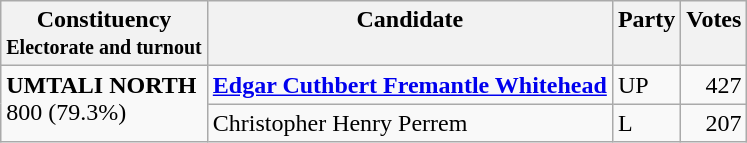<table class="wikitable">
<tr>
<th align="left">Constituency<br><small>Electorate and turnout</small></th>
<th align="center" valign="top">Candidate</th>
<th align="center" valign="top">Party</th>
<th align="center" valign="top">Votes</th>
</tr>
<tr>
<td valign="top" rowspan="2"><strong>UMTALI NORTH</strong><br>800 (79.3%)</td>
<td align="left"><strong><a href='#'>Edgar Cuthbert Fremantle Whitehead</a></strong></td>
<td align="left">UP</td>
<td align="right">427</td>
</tr>
<tr>
<td align="left">Christopher Henry Perrem</td>
<td align="left">L</td>
<td align="right">207</td>
</tr>
</table>
